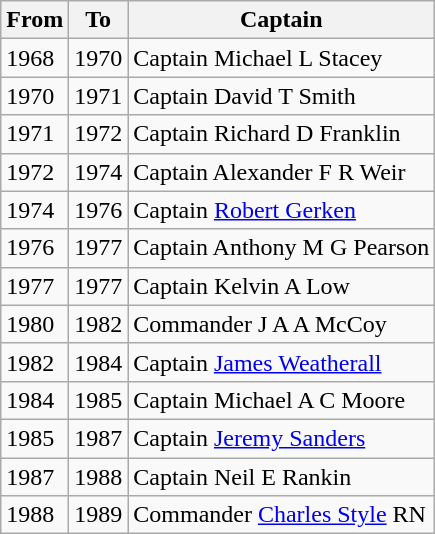<table class="wikitable" style="text-align:left">
<tr>
<th>From</th>
<th>To</th>
<th>Captain</th>
</tr>
<tr>
<td>1968</td>
<td>1970</td>
<td>Captain Michael L Stacey</td>
</tr>
<tr>
<td>1970</td>
<td>1971</td>
<td>Captain David T Smith</td>
</tr>
<tr>
<td>1971</td>
<td>1972</td>
<td>Captain Richard D Franklin</td>
</tr>
<tr>
<td>1972</td>
<td>1974</td>
<td>Captain Alexander F R Weir</td>
</tr>
<tr>
<td>1974</td>
<td>1976</td>
<td>Captain <a href='#'>Robert Gerken</a></td>
</tr>
<tr>
<td>1976</td>
<td>1977</td>
<td>Captain Anthony M G Pearson</td>
</tr>
<tr>
<td>1977</td>
<td>1977</td>
<td>Captain Kelvin A Low</td>
</tr>
<tr>
<td>1980</td>
<td>1982</td>
<td>Commander J A A McCoy</td>
</tr>
<tr>
<td>1982</td>
<td>1984</td>
<td>Captain <a href='#'>James Weatherall</a></td>
</tr>
<tr>
<td>1984</td>
<td>1985</td>
<td>Captain Michael A C Moore</td>
</tr>
<tr>
<td>1985</td>
<td>1987</td>
<td>Captain <a href='#'>Jeremy Sanders</a></td>
</tr>
<tr>
<td>1987</td>
<td>1988</td>
<td>Captain Neil E Rankin</td>
</tr>
<tr>
<td>1988</td>
<td>1989</td>
<td>Commander <a href='#'>Charles Style</a> RN</td>
</tr>
</table>
